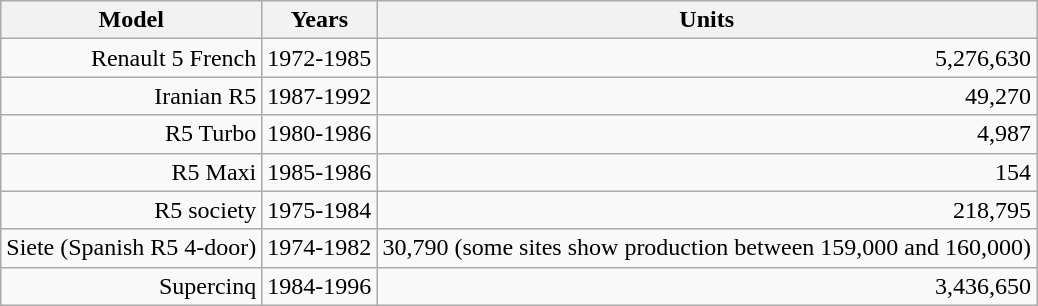<table class="wikitable" style="text-align:right;">
<tr>
<th>Model</th>
<th>Years</th>
<th>Units</th>
</tr>
<tr>
<td>Renault 5 French</td>
<td>1972-1985</td>
<td>5,276,630</td>
</tr>
<tr>
<td>Iranian R5</td>
<td>1987-1992</td>
<td>49,270</td>
</tr>
<tr>
<td>R5 Turbo</td>
<td>1980-1986</td>
<td>4,987</td>
</tr>
<tr>
<td>R5 Maxi</td>
<td>1985-1986</td>
<td>154</td>
</tr>
<tr>
<td>R5 society</td>
<td>1975-1984</td>
<td>218,795</td>
</tr>
<tr>
<td>Siete (Spanish R5 4-door)</td>
<td>1974-1982</td>
<td>30,790 (some sites show production between 159,000 and 160,000)</td>
</tr>
<tr>
<td>Supercinq</td>
<td>1984-1996</td>
<td>3,436,650</td>
</tr>
</table>
